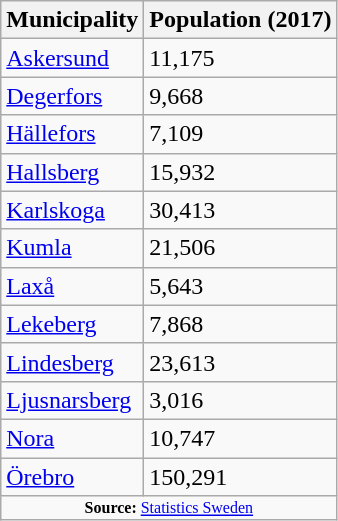<table class="wikitable sortable">
<tr>
<th>Municipality</th>
<th>Population (2017)</th>
</tr>
<tr>
<td><a href='#'>Askersund</a></td>
<td>11,175</td>
</tr>
<tr>
<td><a href='#'>Degerfors</a></td>
<td>9,668</td>
</tr>
<tr>
<td><a href='#'>Hällefors</a></td>
<td>7,109</td>
</tr>
<tr>
<td><a href='#'>Hallsberg</a></td>
<td>15,932</td>
</tr>
<tr>
<td><a href='#'>Karlskoga</a></td>
<td>30,413</td>
</tr>
<tr>
<td><a href='#'>Kumla</a></td>
<td>21,506</td>
</tr>
<tr>
<td><a href='#'>Laxå</a></td>
<td>5,643</td>
</tr>
<tr>
<td><a href='#'>Lekeberg</a></td>
<td>7,868</td>
</tr>
<tr>
<td><a href='#'>Lindesberg</a></td>
<td>23,613</td>
</tr>
<tr>
<td><a href='#'>Ljusnarsberg</a></td>
<td>3,016</td>
</tr>
<tr>
<td><a href='#'>Nora</a></td>
<td>10,747</td>
</tr>
<tr>
<td><a href='#'>Örebro</a></td>
<td>150,291</td>
</tr>
<tr>
<td align="center" colspan="30" style="font-size: 8pt"><strong>Source:</strong> <a href='#'>Statistics Sweden</a></td>
</tr>
</table>
